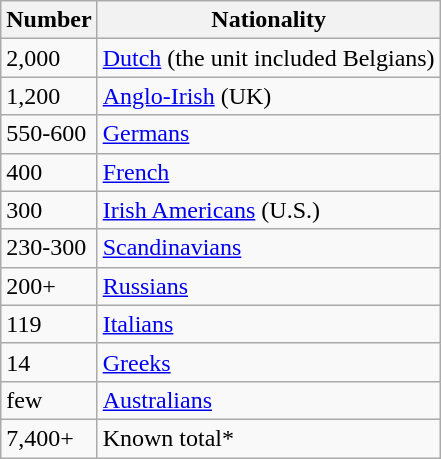<table class="wikitable sortable">
<tr>
<th>Number</th>
<th>Nationality</th>
</tr>
<tr>
<td>2,000</td>
<td><a href='#'>Dutch</a> (the unit included Belgians)</td>
</tr>
<tr>
<td>1,200</td>
<td><a href='#'>Anglo-Irish</a> (UK)</td>
</tr>
<tr>
<td>550-600</td>
<td><a href='#'>Germans</a></td>
</tr>
<tr>
<td>400</td>
<td><a href='#'>French</a></td>
</tr>
<tr>
<td>300</td>
<td><a href='#'>Irish Americans</a> (U.S.)</td>
</tr>
<tr>
<td>230-300</td>
<td><a href='#'>Scandinavians</a></td>
</tr>
<tr>
<td>200+</td>
<td><a href='#'>Russians</a></td>
</tr>
<tr>
<td>119</td>
<td><a href='#'>Italians</a></td>
</tr>
<tr>
<td>14</td>
<td><a href='#'>Greeks</a></td>
</tr>
<tr>
<td>few</td>
<td><a href='#'>Australians</a></td>
</tr>
<tr>
<td>7,400+</td>
<td>Known total*<br></td>
</tr>
</table>
